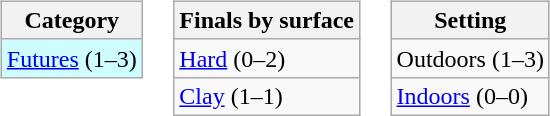<table>
<tr valign=top>
<td><br><table class="wikitable">
<tr>
<th>Category</th>
</tr>
<tr style="background:#cffcff">
<td><a href='#'>Futures</a> (1–3)</td>
</tr>
</table>
</td>
<td><br><table class=wikitable>
<tr>
<th>Finals by surface</th>
</tr>
<tr>
<td><a href='#'>Hard</a> (0–2)</td>
</tr>
<tr>
<td><a href='#'>Clay</a> (1–1)</td>
</tr>
</table>
</td>
<td><br><table class=wikitable>
<tr>
<th>Setting</th>
</tr>
<tr>
<td>Outdoors (1–3)</td>
</tr>
<tr>
<td><a href='#'>Indoors</a> (0–0)</td>
</tr>
</table>
</td>
</tr>
</table>
